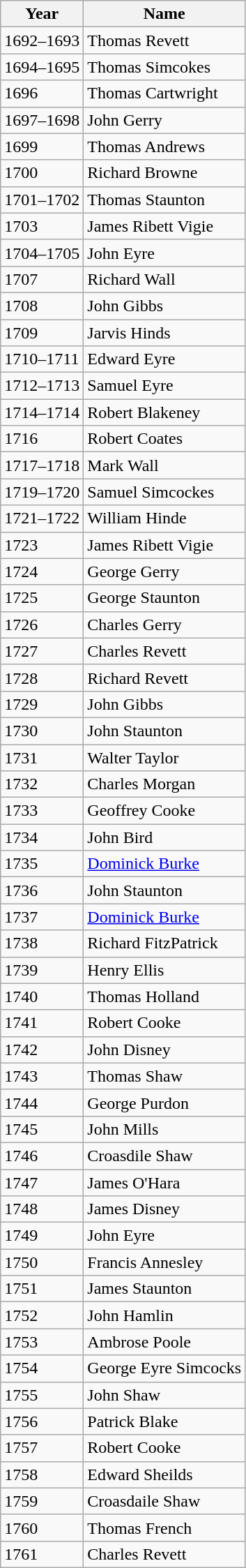<table class="wikitable">
<tr>
<th>Year</th>
<th>Name</th>
</tr>
<tr>
<td>1692–1693</td>
<td>Thomas Revett</td>
</tr>
<tr>
<td>1694–1695</td>
<td>Thomas Simcokes</td>
</tr>
<tr>
<td>1696</td>
<td>Thomas Cartwright</td>
</tr>
<tr>
<td>1697–1698</td>
<td>John Gerry</td>
</tr>
<tr>
<td>1699</td>
<td>Thomas Andrews</td>
</tr>
<tr>
<td>1700</td>
<td>Richard Browne</td>
</tr>
<tr>
<td>1701–1702</td>
<td>Thomas Staunton</td>
</tr>
<tr>
<td>1703</td>
<td>James Ribett Vigie</td>
</tr>
<tr>
<td>1704–1705</td>
<td>John Eyre</td>
</tr>
<tr>
<td>1707</td>
<td>Richard Wall</td>
</tr>
<tr>
<td>1708</td>
<td>John Gibbs</td>
</tr>
<tr>
<td>1709</td>
<td>Jarvis Hinds</td>
</tr>
<tr>
<td>1710–1711</td>
<td>Edward Eyre</td>
</tr>
<tr>
<td>1712–1713</td>
<td>Samuel Eyre</td>
</tr>
<tr>
<td>1714–1714</td>
<td>Robert Blakeney</td>
</tr>
<tr>
<td>1716</td>
<td>Robert Coates</td>
</tr>
<tr>
<td>1717–1718</td>
<td>Mark Wall</td>
</tr>
<tr>
<td>1719–1720</td>
<td>Samuel Simcockes</td>
</tr>
<tr>
<td>1721–1722</td>
<td>William Hinde</td>
</tr>
<tr>
<td>1723</td>
<td>James Ribett Vigie</td>
</tr>
<tr>
<td>1724</td>
<td>George Gerry</td>
</tr>
<tr>
<td>1725</td>
<td>George Staunton</td>
</tr>
<tr>
<td>1726</td>
<td>Charles Gerry</td>
</tr>
<tr>
<td>1727</td>
<td>Charles Revett</td>
</tr>
<tr>
<td>1728</td>
<td>Richard Revett</td>
</tr>
<tr>
<td>1729</td>
<td>John Gibbs</td>
</tr>
<tr>
<td>1730</td>
<td>John Staunton</td>
</tr>
<tr>
<td>1731</td>
<td>Walter Taylor</td>
</tr>
<tr>
<td>1732</td>
<td>Charles Morgan</td>
</tr>
<tr>
<td>1733</td>
<td>Geoffrey Cooke</td>
</tr>
<tr>
<td>1734</td>
<td>John Bird</td>
</tr>
<tr>
<td>1735</td>
<td><a href='#'>Dominick Burke</a></td>
</tr>
<tr>
<td>1736</td>
<td>John Staunton</td>
</tr>
<tr>
<td>1737</td>
<td><a href='#'>Dominick Burke</a></td>
</tr>
<tr>
<td>1738</td>
<td>Richard FitzPatrick</td>
</tr>
<tr>
<td>1739</td>
<td>Henry Ellis</td>
</tr>
<tr>
<td>1740</td>
<td>Thomas Holland</td>
</tr>
<tr>
<td>1741</td>
<td>Robert Cooke</td>
</tr>
<tr>
<td>1742</td>
<td>John Disney</td>
</tr>
<tr>
<td>1743</td>
<td>Thomas Shaw</td>
</tr>
<tr>
<td>1744</td>
<td>George Purdon</td>
</tr>
<tr>
<td>1745</td>
<td>John Mills</td>
</tr>
<tr>
<td>1746</td>
<td>Croasdile Shaw</td>
</tr>
<tr>
<td>1747</td>
<td>James O'Hara</td>
</tr>
<tr>
<td>1748</td>
<td>James Disney</td>
</tr>
<tr>
<td>1749</td>
<td>John Eyre</td>
</tr>
<tr>
<td>1750</td>
<td>Francis Annesley</td>
</tr>
<tr>
<td>1751</td>
<td>James Staunton</td>
</tr>
<tr>
<td>1752</td>
<td>John Hamlin</td>
</tr>
<tr>
<td>1753</td>
<td>Ambrose Poole</td>
</tr>
<tr>
<td>1754</td>
<td>George Eyre Simcocks</td>
</tr>
<tr>
<td>1755</td>
<td>John Shaw</td>
</tr>
<tr>
<td>1756</td>
<td>Patrick Blake</td>
</tr>
<tr>
<td>1757</td>
<td>Robert Cooke</td>
</tr>
<tr>
<td>1758</td>
<td>Edward Sheilds</td>
</tr>
<tr>
<td>1759</td>
<td>Croasdaile Shaw</td>
</tr>
<tr>
<td>1760</td>
<td>Thomas French</td>
</tr>
<tr>
<td>1761</td>
<td>Charles Revett</td>
</tr>
</table>
